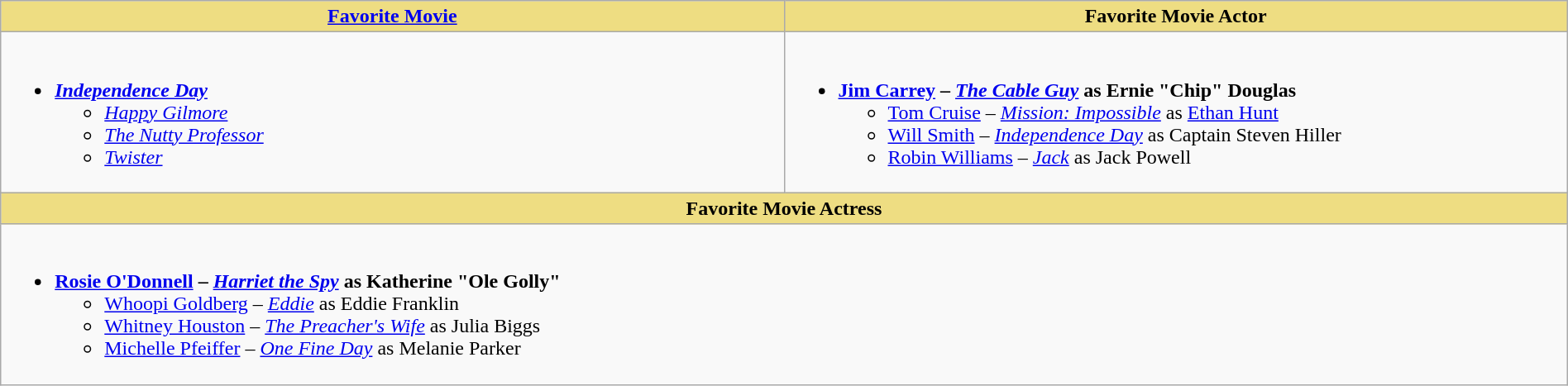<table class="wikitable" style="width:100%">
<tr>
<th style="background:#EEDD82; width:50%"><a href='#'>Favorite Movie</a></th>
<th style="background:#EEDD82; width:50%">Favorite Movie Actor</th>
</tr>
<tr>
<td valign="top"><br><ul><li><strong><em><a href='#'>Independence Day</a></em></strong><ul><li><em><a href='#'>Happy Gilmore</a></em></li><li><em><a href='#'>The Nutty Professor</a></em></li><li><em><a href='#'>Twister</a></em></li></ul></li></ul></td>
<td valign="top"><br><ul><li><strong><a href='#'>Jim Carrey</a> – <em><a href='#'>The Cable Guy</a></em> as Ernie "Chip" Douglas</strong><ul><li><a href='#'>Tom Cruise</a> – <em><a href='#'>Mission: Impossible</a></em> as <a href='#'>Ethan Hunt</a></li><li><a href='#'>Will Smith</a> – <em><a href='#'>Independence Day</a></em> as Captain Steven Hiller</li><li><a href='#'>Robin Williams</a> – <em><a href='#'>Jack</a></em> as Jack Powell</li></ul></li></ul></td>
</tr>
<tr>
<th style="background:#EEDD82;" colspan="2">Favorite Movie Actress</th>
</tr>
<tr>
<td colspan="2" valign="top"><br><ul><li><strong><a href='#'>Rosie O'Donnell</a> – <em><a href='#'>Harriet the Spy</a></em> as Katherine "Ole Golly"</strong><ul><li><a href='#'>Whoopi Goldberg</a> – <em><a href='#'>Eddie</a></em> as Eddie Franklin</li><li><a href='#'>Whitney Houston</a> – <em><a href='#'>The Preacher's Wife</a></em> as Julia Biggs</li><li><a href='#'>Michelle Pfeiffer</a> – <em><a href='#'>One Fine Day</a></em> as Melanie Parker</li></ul></li></ul></td>
</tr>
</table>
